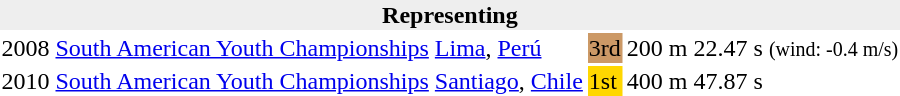<table>
<tr>
<th bgcolor="#eeeeee" colspan="6">Representing </th>
</tr>
<tr>
<td>2008</td>
<td><a href='#'>South American Youth Championships</a></td>
<td><a href='#'>Lima</a>, <a href='#'>Perú</a></td>
<td bgcolor=cc9966>3rd</td>
<td>200 m</td>
<td>22.47 s <small>(wind: -0.4 m/s)</small></td>
</tr>
<tr>
<td>2010</td>
<td><a href='#'>South American Youth Championships</a></td>
<td><a href='#'>Santiago</a>, <a href='#'>Chile</a></td>
<td bgcolor=gold>1st</td>
<td>400 m</td>
<td>47.87 s</td>
</tr>
</table>
